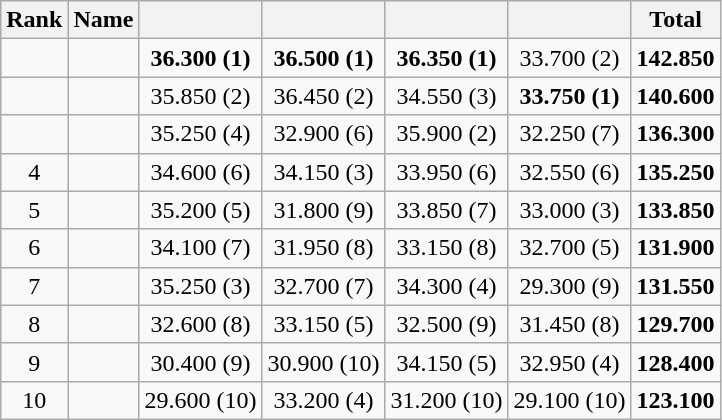<table class="wikitable sortable" style="text-align:center">
<tr>
<th>Rank</th>
<th>Name</th>
<th></th>
<th></th>
<th></th>
<th></th>
<th>Total</th>
</tr>
<tr>
<td></td>
<td align=left></td>
<td><strong>36.300 (1)</strong></td>
<td><strong>36.500 (1)</strong></td>
<td><strong>36.350 (1)</strong></td>
<td>33.700 (2)</td>
<td><strong>142.850</strong></td>
</tr>
<tr>
<td></td>
<td align=left></td>
<td>35.850 (2)</td>
<td>36.450 (2)</td>
<td>34.550 (3)</td>
<td><strong>33.750 (1)</strong></td>
<td><strong>140.600</strong></td>
</tr>
<tr>
<td></td>
<td align=left></td>
<td>35.250 (4)</td>
<td>32.900 (6)</td>
<td>35.900 (2)</td>
<td>32.250 (7)</td>
<td><strong>136.300</strong></td>
</tr>
<tr>
<td>4</td>
<td align=left></td>
<td>34.600 (6)</td>
<td>34.150 (3)</td>
<td>33.950 (6)</td>
<td>32.550 (6)</td>
<td><strong>135.250</strong></td>
</tr>
<tr>
<td>5</td>
<td align="left"></td>
<td>35.200 (5)</td>
<td>31.800 (9)</td>
<td>33.850 (7)</td>
<td>33.000 (3)</td>
<td><strong>133.850</strong></td>
</tr>
<tr>
<td>6</td>
<td align="left"></td>
<td>34.100 (7)</td>
<td>31.950 (8)</td>
<td>33.150 (8)</td>
<td>32.700 (5)</td>
<td><strong>131.900</strong></td>
</tr>
<tr>
<td>7</td>
<td align=left></td>
<td>35.250 (3)</td>
<td>32.700 (7)</td>
<td>34.300 (4)</td>
<td>29.300 (9)</td>
<td><strong>131.550</strong></td>
</tr>
<tr>
<td>8</td>
<td align=left></td>
<td>32.600 (8)</td>
<td>33.150 (5)</td>
<td>32.500 (9)</td>
<td>31.450 (8)</td>
<td><strong>129.700</strong></td>
</tr>
<tr>
<td>9</td>
<td align="left"></td>
<td>30.400 (9)</td>
<td>30.900 (10)</td>
<td>34.150 (5)</td>
<td>32.950 (4)</td>
<td><strong>128.400</strong></td>
</tr>
<tr>
<td>10</td>
<td align=left></td>
<td>29.600 (10)</td>
<td>33.200 (4)</td>
<td>31.200 (10)</td>
<td>29.100 (10)</td>
<td><strong>123.100</strong></td>
</tr>
</table>
